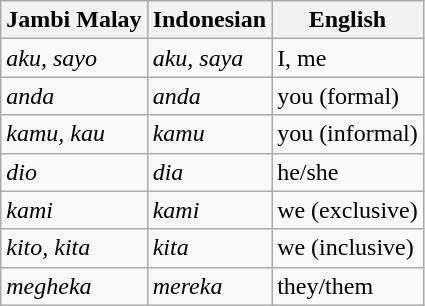<table class="wikitable">
<tr>
<th>Jambi Malay</th>
<th>Indonesian</th>
<th>English</th>
</tr>
<tr>
<td><em>aku, sayo</em></td>
<td><em>aku, saya</em></td>
<td>I, me</td>
</tr>
<tr>
<td><em>anda</em></td>
<td><em>anda</em></td>
<td>you (formal)</td>
</tr>
<tr>
<td><em>kamu, kau</em></td>
<td><em>kamu</em></td>
<td>you (informal)</td>
</tr>
<tr>
<td><em>dio</em></td>
<td><em>dia</em></td>
<td>he/she</td>
</tr>
<tr>
<td><em>kami</em></td>
<td><em>kami</em></td>
<td>we (exclusive)</td>
</tr>
<tr>
<td><em>kito, kita</em></td>
<td><em>kita</em></td>
<td>we (inclusive)</td>
</tr>
<tr>
<td><em>megheka</em></td>
<td><em>mereka</em></td>
<td>they/them</td>
</tr>
</table>
